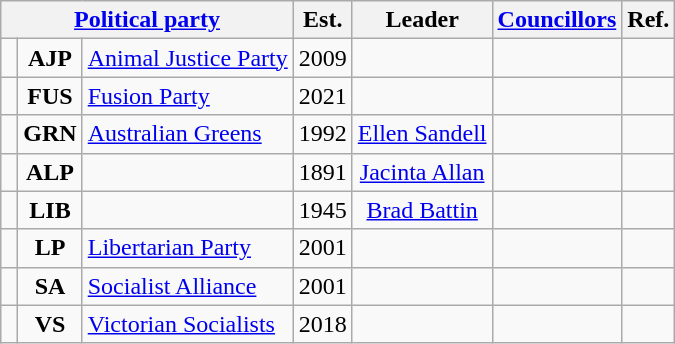<table class="wikitable" style="text-align:center">
<tr>
<th colspan="3"><a href='#'>Political party</a></th>
<th>Est.</th>
<th>Leader</th>
<th><a href='#'>Councillors</a></th>
<th>Ref.</th>
</tr>
<tr>
<td> </td>
<td><strong>AJP</strong></td>
<td style="text-align:left;"><a href='#'>Animal Justice Party</a></td>
<td>2009</td>
<td></td>
<td></td>
<td></td>
</tr>
<tr>
<td> </td>
<td><strong>FUS</strong></td>
<td style="text-align:left;"><a href='#'>Fusion Party</a></td>
<td>2021</td>
<td></td>
<td></td>
<td></td>
</tr>
<tr>
<td> </td>
<td><strong>GRN</strong></td>
<td style="text-align:left;"><a href='#'>Australian Greens</a></td>
<td>1992</td>
<td><a href='#'>Ellen Sandell</a></td>
<td></td>
<td></td>
</tr>
<tr>
<td> </td>
<td><strong>ALP</strong></td>
<td style="text-align:left;"></td>
<td>1891</td>
<td><a href='#'>Jacinta Allan</a></td>
<td></td>
<td></td>
</tr>
<tr>
<td> </td>
<td><strong>LIB</strong></td>
<td style="text-align:left;"></td>
<td>1945</td>
<td><a href='#'>Brad Battin</a></td>
<td></td>
<td></td>
</tr>
<tr>
<td> </td>
<td><strong>LP</strong></td>
<td style="text-align:left;"><a href='#'>Libertarian Party</a></td>
<td>2001</td>
<td></td>
<td></td>
<td></td>
</tr>
<tr>
<td> </td>
<td><strong>SA</strong></td>
<td style="text-align:left;"><a href='#'>Socialist Alliance</a></td>
<td>2001</td>
<td></td>
<td></td>
<td></td>
</tr>
<tr>
<td> </td>
<td><strong>VS</strong></td>
<td style="text-align:left;"><a href='#'>Victorian Socialists</a></td>
<td>2018</td>
<td></td>
<td></td>
<td></td>
</tr>
</table>
